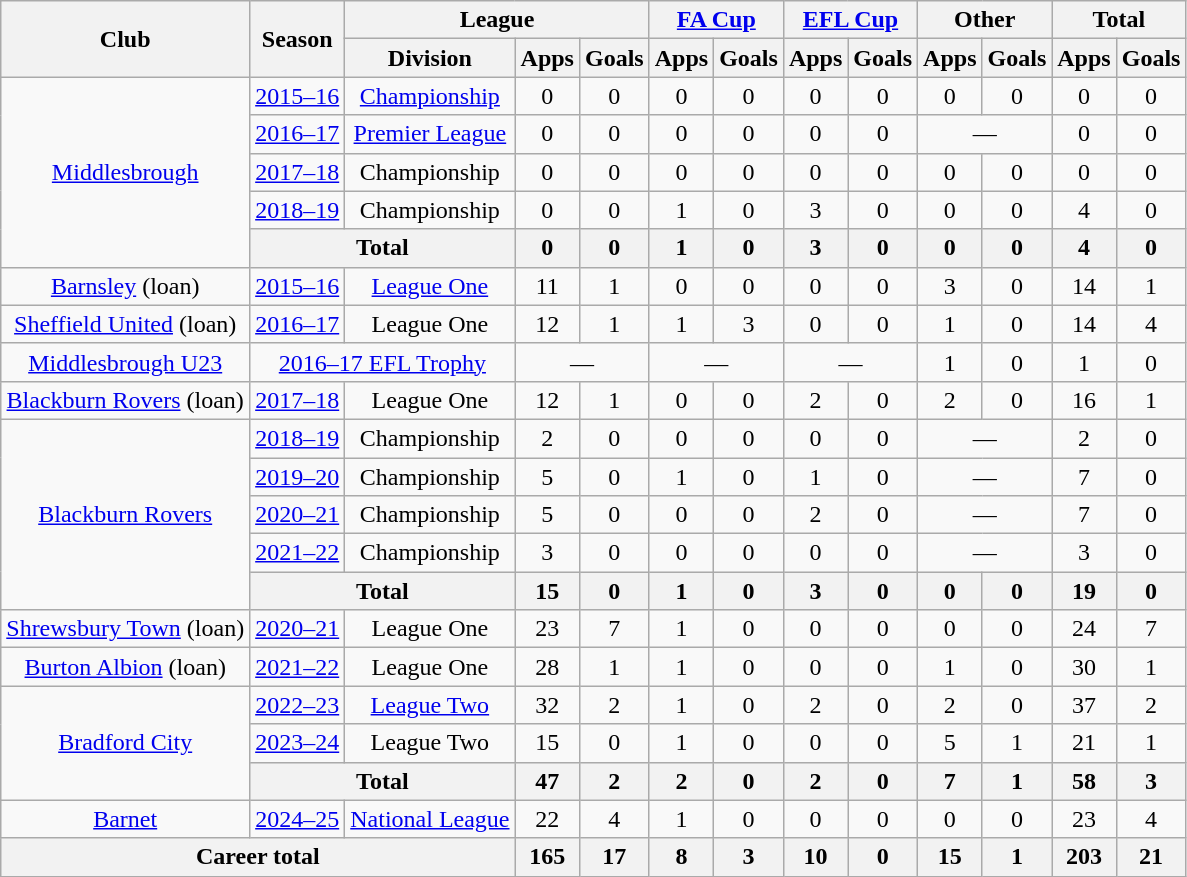<table class="wikitable" style="text-align: center;">
<tr>
<th rowspan="2">Club</th>
<th rowspan="2">Season</th>
<th colspan="3">League</th>
<th colspan="2"><a href='#'>FA Cup</a></th>
<th colspan="2"><a href='#'>EFL Cup</a></th>
<th colspan="2">Other</th>
<th colspan="2">Total</th>
</tr>
<tr>
<th>Division</th>
<th>Apps</th>
<th>Goals</th>
<th>Apps</th>
<th>Goals</th>
<th>Apps</th>
<th>Goals</th>
<th>Apps</th>
<th>Goals</th>
<th>Apps</th>
<th>Goals</th>
</tr>
<tr>
<td rowspan=5><a href='#'>Middlesbrough</a></td>
<td><a href='#'>2015–16</a></td>
<td><a href='#'>Championship</a></td>
<td>0</td>
<td>0</td>
<td>0</td>
<td>0</td>
<td>0</td>
<td>0</td>
<td>0</td>
<td>0</td>
<td>0</td>
<td>0</td>
</tr>
<tr>
<td><a href='#'>2016–17</a></td>
<td><a href='#'>Premier League</a></td>
<td>0</td>
<td>0</td>
<td>0</td>
<td>0</td>
<td>0</td>
<td>0</td>
<td colspan=2>—</td>
<td>0</td>
<td>0</td>
</tr>
<tr>
<td><a href='#'>2017–18</a></td>
<td>Championship</td>
<td>0</td>
<td>0</td>
<td>0</td>
<td>0</td>
<td>0</td>
<td>0</td>
<td>0</td>
<td>0</td>
<td>0</td>
<td>0</td>
</tr>
<tr>
<td><a href='#'>2018–19</a></td>
<td>Championship</td>
<td>0</td>
<td>0</td>
<td>1</td>
<td>0</td>
<td>3</td>
<td>0</td>
<td>0</td>
<td>0</td>
<td>4</td>
<td>0</td>
</tr>
<tr>
<th colspan=2>Total</th>
<th>0</th>
<th>0</th>
<th>1</th>
<th>0</th>
<th>3</th>
<th>0</th>
<th>0</th>
<th>0</th>
<th>4</th>
<th>0</th>
</tr>
<tr>
<td><a href='#'>Barnsley</a> (loan)</td>
<td><a href='#'>2015–16</a></td>
<td><a href='#'>League One</a></td>
<td>11</td>
<td>1</td>
<td>0</td>
<td>0</td>
<td>0</td>
<td>0</td>
<td>3</td>
<td>0</td>
<td>14</td>
<td>1</td>
</tr>
<tr>
<td><a href='#'>Sheffield United</a> (loan)</td>
<td><a href='#'>2016–17</a></td>
<td>League One</td>
<td>12</td>
<td>1</td>
<td>1</td>
<td>3</td>
<td>0</td>
<td>0</td>
<td>1</td>
<td>0</td>
<td>14</td>
<td>4</td>
</tr>
<tr>
<td><a href='#'>Middlesbrough U23</a></td>
<td colspan="2"><a href='#'>2016–17 EFL Trophy</a></td>
<td colspan=2>—</td>
<td colspan=2>—</td>
<td colspan=2>—</td>
<td>1</td>
<td>0</td>
<td>1</td>
<td>0</td>
</tr>
<tr>
<td><a href='#'>Blackburn Rovers</a> (loan)</td>
<td><a href='#'>2017–18</a></td>
<td>League One</td>
<td>12</td>
<td>1</td>
<td>0</td>
<td>0</td>
<td>2</td>
<td>0</td>
<td>2</td>
<td>0</td>
<td>16</td>
<td>1</td>
</tr>
<tr>
<td rowspan=5><a href='#'>Blackburn Rovers</a></td>
<td><a href='#'>2018–19</a></td>
<td>Championship</td>
<td>2</td>
<td>0</td>
<td>0</td>
<td>0</td>
<td>0</td>
<td>0</td>
<td colspan=2>—</td>
<td>2</td>
<td>0</td>
</tr>
<tr>
<td><a href='#'>2019–20</a></td>
<td>Championship</td>
<td>5</td>
<td>0</td>
<td>1</td>
<td>0</td>
<td>1</td>
<td>0</td>
<td colspan=2>—</td>
<td>7</td>
<td>0</td>
</tr>
<tr>
<td><a href='#'>2020–21</a></td>
<td>Championship</td>
<td>5</td>
<td>0</td>
<td>0</td>
<td>0</td>
<td>2</td>
<td>0</td>
<td colspan=2>—</td>
<td>7</td>
<td>0</td>
</tr>
<tr>
<td><a href='#'>2021–22</a></td>
<td>Championship</td>
<td>3</td>
<td>0</td>
<td>0</td>
<td>0</td>
<td>0</td>
<td>0</td>
<td colspan=2>—</td>
<td>3</td>
<td>0</td>
</tr>
<tr>
<th colspan=2>Total</th>
<th>15</th>
<th>0</th>
<th>1</th>
<th>0</th>
<th>3</th>
<th>0</th>
<th>0</th>
<th>0</th>
<th>19</th>
<th>0</th>
</tr>
<tr>
<td><a href='#'>Shrewsbury Town</a> (loan)</td>
<td><a href='#'>2020–21</a></td>
<td>League One</td>
<td>23</td>
<td>7</td>
<td>1</td>
<td>0</td>
<td>0</td>
<td>0</td>
<td>0</td>
<td>0</td>
<td>24</td>
<td>7</td>
</tr>
<tr>
<td><a href='#'>Burton Albion</a> (loan)</td>
<td><a href='#'>2021–22</a></td>
<td>League One</td>
<td>28</td>
<td>1</td>
<td>1</td>
<td>0</td>
<td>0</td>
<td>0</td>
<td>1</td>
<td>0</td>
<td>30</td>
<td>1</td>
</tr>
<tr>
<td rowspan=3><a href='#'>Bradford City</a></td>
<td><a href='#'>2022–23</a></td>
<td><a href='#'>League Two</a></td>
<td>32</td>
<td>2</td>
<td>1</td>
<td>0</td>
<td>2</td>
<td>0</td>
<td>2</td>
<td>0</td>
<td>37</td>
<td>2</td>
</tr>
<tr>
<td><a href='#'>2023–24</a></td>
<td>League Two</td>
<td>15</td>
<td>0</td>
<td>1</td>
<td>0</td>
<td>0</td>
<td>0</td>
<td>5</td>
<td>1</td>
<td>21</td>
<td>1</td>
</tr>
<tr>
<th colspan=2>Total</th>
<th>47</th>
<th>2</th>
<th>2</th>
<th>0</th>
<th>2</th>
<th>0</th>
<th>7</th>
<th>1</th>
<th>58</th>
<th>3</th>
</tr>
<tr>
<td rowspan=1><a href='#'>Barnet</a></td>
<td><a href='#'>2024–25</a></td>
<td><a href='#'>National League</a></td>
<td>22</td>
<td>4</td>
<td>1</td>
<td>0</td>
<td>0</td>
<td>0</td>
<td>0</td>
<td>0</td>
<td>23</td>
<td>4</td>
</tr>
<tr>
<th colspan="3">Career total</th>
<th>165</th>
<th>17</th>
<th>8</th>
<th>3</th>
<th>10</th>
<th>0</th>
<th>15</th>
<th>1</th>
<th>203</th>
<th>21</th>
</tr>
</table>
